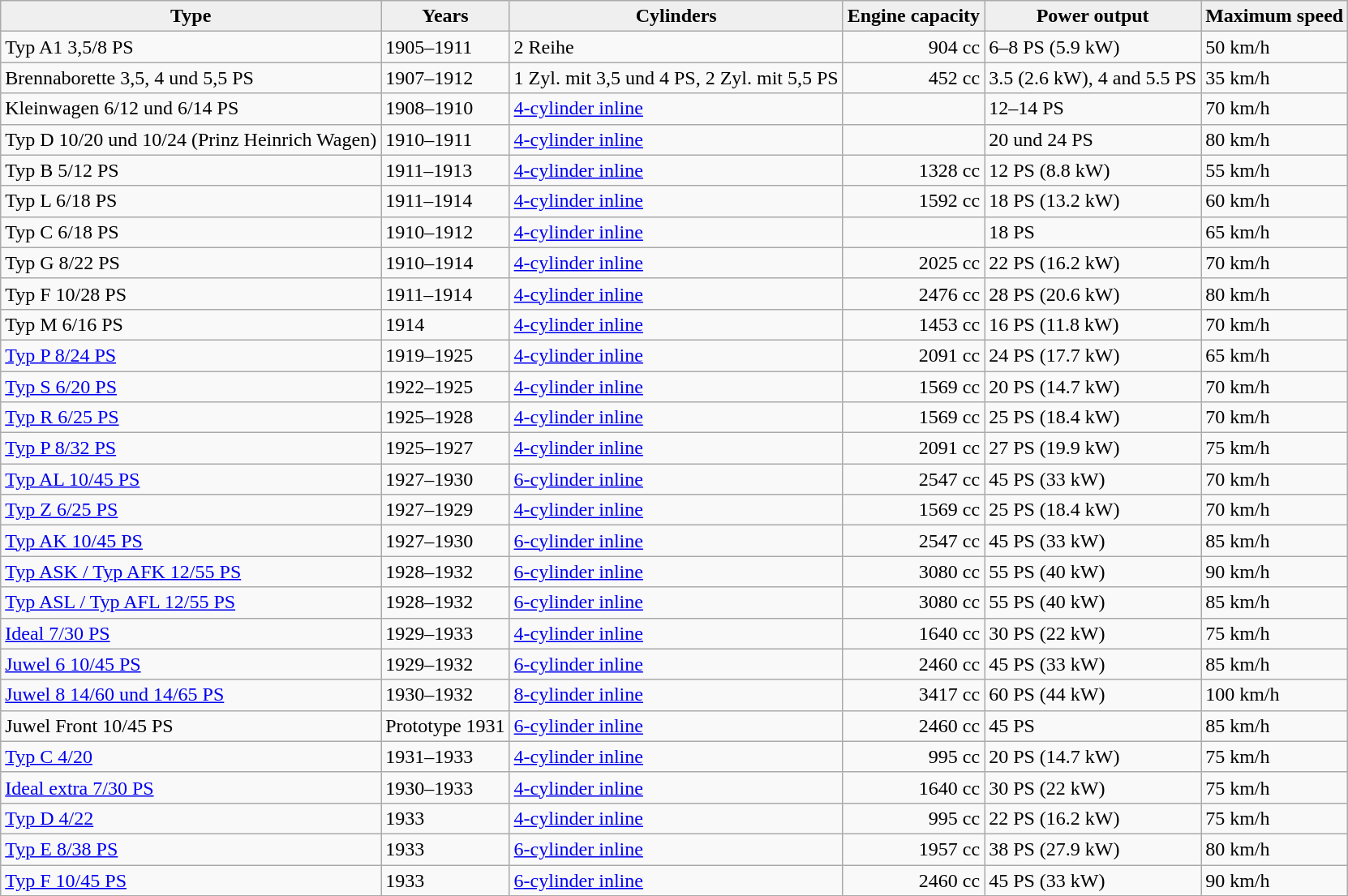<table class="wikitable">
<tr>
<th style="background:#efefef;">Type</th>
<th style="background:#efefef;">Years</th>
<th style="background:#efefef;">Cylinders</th>
<th style="background:#efefef;">Engine capacity</th>
<th style="background:#efefef;">Power output</th>
<th style="background:#efefef;">Maximum speed</th>
</tr>
<tr>
<td>Typ A1 3,5/8 PS</td>
<td>1905–1911</td>
<td>2 Reihe</td>
<td style="text-align:right">904 cc</td>
<td>6–8 PS (5.9 kW)</td>
<td>50 km/h</td>
</tr>
<tr>
<td>Brennaborette 3,5, 4 und 5,5 PS</td>
<td>1907–1912</td>
<td>1 Zyl. mit 3,5 und 4 PS, 2 Zyl. mit 5,5 PS</td>
<td style="text-align:right">452 cc</td>
<td>3.5 (2.6 kW), 4 and 5.5 PS</td>
<td>35 km/h</td>
</tr>
<tr>
<td>Kleinwagen 6/12 und 6/14 PS</td>
<td>1908–1910</td>
<td><a href='#'>4-cylinder inline</a></td>
<td></td>
<td>12–14 PS</td>
<td>70 km/h</td>
</tr>
<tr>
<td>Typ D 10/20 und 10/24 (Prinz Heinrich Wagen)</td>
<td>1910–1911</td>
<td><a href='#'>4-cylinder inline</a></td>
<td></td>
<td>20 und 24 PS</td>
<td>80 km/h</td>
</tr>
<tr>
<td>Typ B 5/12 PS</td>
<td>1911–1913</td>
<td><a href='#'>4-cylinder inline</a></td>
<td style="text-align:right">1328 cc</td>
<td>12 PS (8.8 kW)</td>
<td>55 km/h</td>
</tr>
<tr>
<td>Typ L 6/18 PS</td>
<td>1911–1914</td>
<td><a href='#'>4-cylinder inline</a></td>
<td style="text-align:right">1592 cc</td>
<td>18 PS (13.2 kW)</td>
<td>60 km/h</td>
</tr>
<tr>
<td>Typ C 6/18 PS</td>
<td>1910–1912</td>
<td><a href='#'>4-cylinder inline</a></td>
<td></td>
<td>18 PS</td>
<td>65 km/h</td>
</tr>
<tr>
<td>Typ G 8/22 PS</td>
<td>1910–1914</td>
<td><a href='#'>4-cylinder inline</a></td>
<td style="text-align:right">2025 cc</td>
<td>22 PS (16.2 kW)</td>
<td>70 km/h</td>
</tr>
<tr>
<td>Typ F 10/28 PS</td>
<td>1911–1914</td>
<td><a href='#'>4-cylinder inline</a></td>
<td style="text-align:right">2476 cc</td>
<td>28 PS (20.6 kW)</td>
<td>80 km/h</td>
</tr>
<tr>
<td>Typ M 6/16 PS</td>
<td>1914</td>
<td><a href='#'>4-cylinder inline</a></td>
<td style="text-align:right">1453 cc</td>
<td>16 PS (11.8 kW)</td>
<td>70 km/h</td>
</tr>
<tr>
<td><a href='#'>Typ P 8/24 PS</a></td>
<td>1919–1925</td>
<td><a href='#'>4-cylinder inline</a></td>
<td style="text-align:right">2091 cc</td>
<td>24 PS (17.7 kW)</td>
<td>65 km/h</td>
</tr>
<tr>
<td><a href='#'>Typ S 6/20 PS</a></td>
<td>1922–1925</td>
<td><a href='#'>4-cylinder inline</a></td>
<td style="text-align:right">1569 cc</td>
<td>20 PS (14.7 kW)</td>
<td>70 km/h</td>
</tr>
<tr>
<td><a href='#'>Typ R 6/25 PS</a></td>
<td>1925–1928</td>
<td><a href='#'>4-cylinder inline</a></td>
<td style="text-align:right">1569 cc</td>
<td>25 PS (18.4 kW)</td>
<td>70 km/h</td>
</tr>
<tr>
<td><a href='#'>Typ P 8/32 PS</a></td>
<td>1925–1927</td>
<td><a href='#'>4-cylinder inline</a></td>
<td style="text-align:right">2091 cc</td>
<td>27 PS (19.9 kW)</td>
<td>75 km/h</td>
</tr>
<tr>
<td><a href='#'>Typ AL 10/45 PS</a></td>
<td>1927–1930</td>
<td><a href='#'>6-cylinder inline</a></td>
<td style="text-align:right">2547 cc</td>
<td>45 PS (33 kW)</td>
<td>70 km/h</td>
</tr>
<tr>
<td><a href='#'>Typ Z 6/25 PS</a></td>
<td>1927–1929</td>
<td><a href='#'>4-cylinder inline</a></td>
<td style="text-align:right">1569 cc</td>
<td>25 PS (18.4 kW)</td>
<td>70 km/h</td>
</tr>
<tr>
<td><a href='#'>Typ AK 10/45 PS</a></td>
<td>1927–1930</td>
<td><a href='#'>6-cylinder inline</a></td>
<td style="text-align:right">2547 cc</td>
<td>45 PS (33 kW)</td>
<td>85 km/h</td>
</tr>
<tr>
<td><a href='#'>Typ ASK / Typ AFK 12/55 PS</a></td>
<td>1928–1932</td>
<td><a href='#'>6-cylinder inline</a></td>
<td style="text-align:right">3080 cc</td>
<td>55 PS (40 kW)</td>
<td>90 km/h</td>
</tr>
<tr>
<td><a href='#'>Typ ASL / Typ AFL 12/55 PS</a></td>
<td>1928–1932</td>
<td><a href='#'>6-cylinder inline</a></td>
<td style="text-align:right">3080 cc</td>
<td>55 PS (40 kW)</td>
<td>85 km/h</td>
</tr>
<tr>
<td><a href='#'>Ideal 7/30 PS</a></td>
<td>1929–1933</td>
<td><a href='#'>4-cylinder inline</a></td>
<td style="text-align:right">1640 cc</td>
<td>30 PS (22 kW)</td>
<td>75 km/h</td>
</tr>
<tr>
<td><a href='#'>Juwel 6 10/45 PS</a></td>
<td>1929–1932</td>
<td><a href='#'>6-cylinder inline</a></td>
<td style="text-align:right">2460 cc</td>
<td>45 PS (33 kW)</td>
<td>85 km/h</td>
</tr>
<tr>
<td><a href='#'>Juwel 8 14/60 und 14/65 PS</a></td>
<td>1930–1932</td>
<td><a href='#'>8-cylinder inline</a></td>
<td style="text-align:right">3417 cc</td>
<td>60 PS (44 kW)</td>
<td>100 km/h</td>
</tr>
<tr>
<td>Juwel Front 10/45 PS</td>
<td>Prototype 1931</td>
<td><a href='#'>6-cylinder inline</a></td>
<td style="text-align:right">2460 cc</td>
<td>45 PS</td>
<td>85 km/h</td>
</tr>
<tr>
<td><a href='#'>Typ C 4/20</a></td>
<td>1931–1933</td>
<td><a href='#'>4-cylinder inline</a></td>
<td style="text-align:right">995 cc</td>
<td>20 PS (14.7 kW)</td>
<td>75 km/h</td>
</tr>
<tr>
<td><a href='#'>Ideal extra 7/30 PS</a></td>
<td>1930–1933</td>
<td><a href='#'>4-cylinder inline</a></td>
<td style="text-align:right">1640 cc</td>
<td>30 PS (22 kW)</td>
<td>75 km/h</td>
</tr>
<tr>
<td><a href='#'>Typ D 4/22</a></td>
<td>1933</td>
<td><a href='#'>4-cylinder inline</a></td>
<td style="text-align:right">995 cc</td>
<td>22 PS (16.2 kW)</td>
<td>75 km/h</td>
</tr>
<tr>
<td><a href='#'>Typ E 8/38 PS</a></td>
<td>1933</td>
<td><a href='#'>6-cylinder inline</a></td>
<td style="text-align:right">1957 cc</td>
<td>38 PS (27.9 kW)</td>
<td>80 km/h</td>
</tr>
<tr>
<td><a href='#'>Typ F 10/45 PS</a></td>
<td>1933</td>
<td><a href='#'>6-cylinder inline</a></td>
<td style="text-align:right">2460 cc</td>
<td>45 PS (33 kW)</td>
<td>90 km/h</td>
</tr>
</table>
